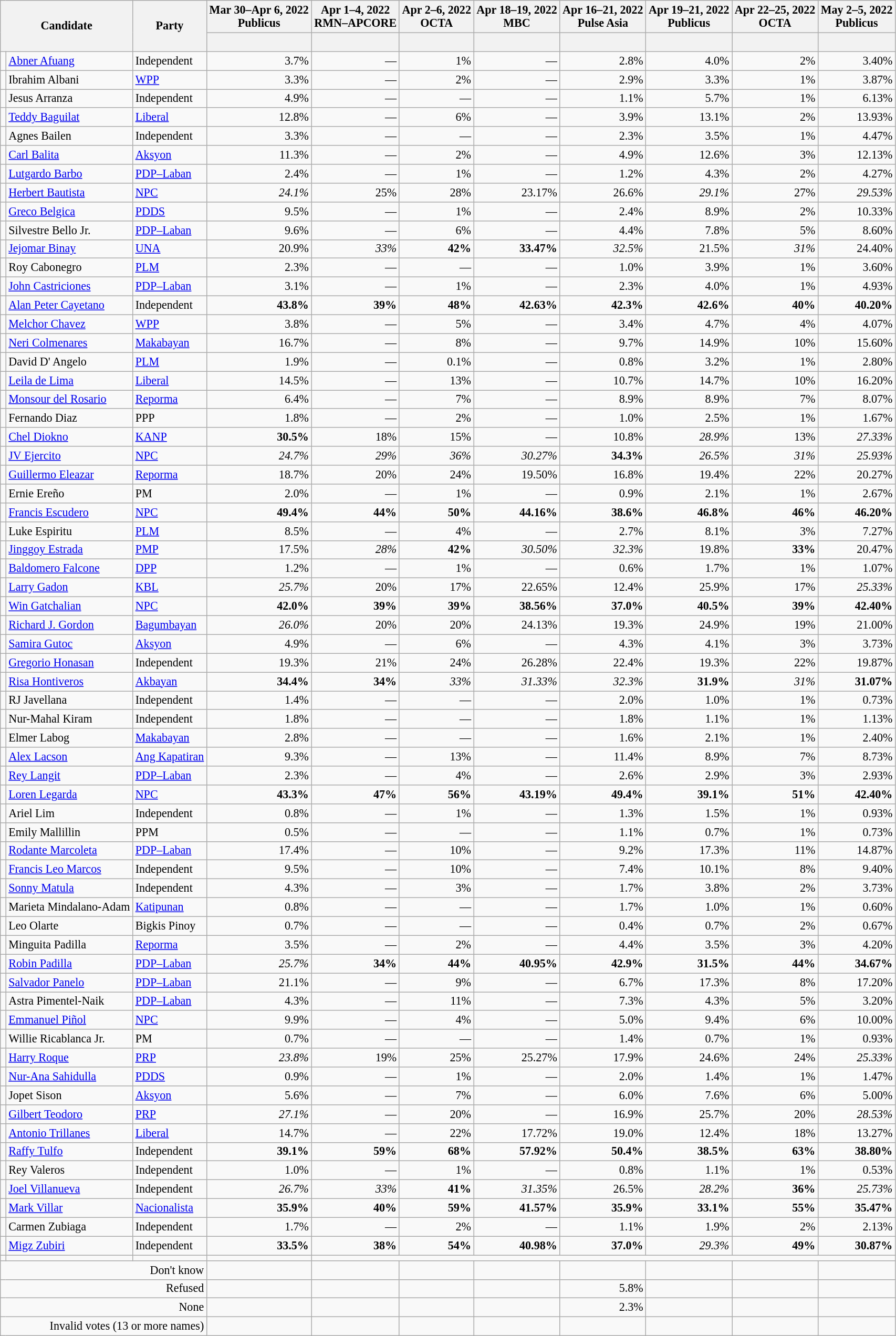<table class="wikitable sortable" style="font-size:92%; text-align:right;">
<tr>
<th colspan="2" rowspan="2" class="unsortable" width="5px">Candidate</th>
<th rowspan="2">Party</th>
<th>Mar 30–Apr 6, 2022<br>Publicus</th>
<th>Apr 1–4, 2022<br>RMN–APCORE</th>
<th>Apr 2–6, 2022<br>OCTA</th>
<th>Apr 18–19, 2022<br>MBC</th>
<th>Apr 16–21, 2022<br>Pulse Asia</th>
<th>Apr 19–21, 2022<br>Publicus</th>
<th>Apr 22–25, 2022<br>OCTA</th>
<th>May 2–5, 2022<br>Publicus</th>
</tr>
<tr>
<th></th>
<th></th>
<th></th>
<th></th>
<th></th>
<th></th>
<th></th>
<th><br></th>
</tr>
<tr>
<td></td>
<td data-sort-value="Afuang, Abner" align="left"><a href='#'>Abner Afuang</a></td>
<td align=left>Independent</td>
<td>3.7%</td>
<td>—</td>
<td>1%</td>
<td>—</td>
<td>2.8%</td>
<td>4.0%</td>
<td>2%</td>
<td>3.40%</td>
</tr>
<tr>
<td></td>
<td data-sort-value="Albani, Ibrahim" align="left">Ibrahim Albani</td>
<td align=left><a href='#'>WPP</a></td>
<td>3.3%</td>
<td>—</td>
<td>2%</td>
<td>—</td>
<td>2.9%</td>
<td>3.3%</td>
<td>1%</td>
<td>3.87%</td>
</tr>
<tr>
<td></td>
<td data-sort-value="Arranza, Jesus" align="left">Jesus Arranza</td>
<td align=left>Independent</td>
<td>4.9%</td>
<td>—</td>
<td>—</td>
<td>—</td>
<td>1.1%</td>
<td>5.7%</td>
<td>1%</td>
<td>6.13%</td>
</tr>
<tr>
<td></td>
<td data-sort-value="Baguilat, Teddy" align="left"><a href='#'>Teddy Baguilat</a></td>
<td align=left><a href='#'>Liberal</a></td>
<td>12.8%</td>
<td>—</td>
<td>6%</td>
<td>—</td>
<td>3.9%</td>
<td>13.1%</td>
<td>2%</td>
<td>13.93%</td>
</tr>
<tr>
<td></td>
<td data-sort-value="Bailen, Agnes" align="left">Agnes Bailen</td>
<td align=left>Independent</td>
<td>3.3%</td>
<td>—</td>
<td>—</td>
<td>—</td>
<td>2.3%</td>
<td>3.5%</td>
<td>1%</td>
<td>4.47%</td>
</tr>
<tr>
<td></td>
<td data-sort-value="Balita, Carl" align="left"><a href='#'>Carl Balita</a></td>
<td align=left><a href='#'>Aksyon</a></td>
<td>11.3%</td>
<td>—</td>
<td>2%</td>
<td>—</td>
<td>4.9%</td>
<td>12.6%</td>
<td>3%</td>
<td>12.13%</td>
</tr>
<tr>
<td></td>
<td data-sort-value="Barbo, Lutgardo" align="left"><a href='#'>Lutgardo Barbo</a></td>
<td align=left><a href='#'>PDP–Laban</a></td>
<td>2.4%</td>
<td>—</td>
<td>1%</td>
<td>—</td>
<td>1.2%</td>
<td>4.3%</td>
<td>2%</td>
<td>4.27%</td>
</tr>
<tr>
<td></td>
<td data-sort-value="Bautista, Herbert" align="left"><a href='#'>Herbert Bautista</a></td>
<td align=left><a href='#'>NPC</a></td>
<td><em>24.1%</em></td>
<td>25%</td>
<td>28%</td>
<td>23.17%</td>
<td>26.6%</td>
<td><em>29.1%</em></td>
<td>27%</td>
<td><em>29.53%</em></td>
</tr>
<tr>
<td></td>
<td data-sort-value="Belgica, Greco" align="left"><a href='#'>Greco Belgica</a></td>
<td align=left><a href='#'>PDDS</a></td>
<td>9.5%</td>
<td>—</td>
<td>1%</td>
<td>—</td>
<td>2.4%</td>
<td>8.9%</td>
<td>2%</td>
<td>10.33%</td>
</tr>
<tr>
<td></td>
<td data-sort-value="Bello, Silvestre Jr." align="left">Silvestre Bello Jr.</td>
<td align=left><a href='#'>PDP–Laban</a></td>
<td>9.6%</td>
<td>—</td>
<td>6%</td>
<td>—</td>
<td>4.4%</td>
<td>7.8%</td>
<td>5%</td>
<td>8.60%</td>
</tr>
<tr>
<td></td>
<td data-sort-value="Binay, Jejomar" align="left"><a href='#'>Jejomar Binay</a></td>
<td align=left><a href='#'>UNA</a></td>
<td>20.9%</td>
<td><em>33%</em></td>
<td><strong>42%</strong></td>
<td><strong>33.47%</strong></td>
<td><em>32.5%</em></td>
<td>21.5%</td>
<td><em>31%</em></td>
<td>24.40%</td>
</tr>
<tr>
<td></td>
<td data-sort-value="Cabonegro, Roy" align="left">Roy Cabonegro</td>
<td align=left><a href='#'>PLM</a></td>
<td>2.3%</td>
<td>—</td>
<td>—</td>
<td>—</td>
<td>1.0%</td>
<td>3.9%</td>
<td>1%</td>
<td>3.60%</td>
</tr>
<tr>
<td></td>
<td data-sort-value="Castriciones, John" align="left"><a href='#'>John Castriciones</a></td>
<td align=left><a href='#'>PDP–Laban</a></td>
<td>3.1%</td>
<td>—</td>
<td>1%</td>
<td>—</td>
<td>2.3%</td>
<td>4.0%</td>
<td>1%</td>
<td>4.93%</td>
</tr>
<tr>
<td></td>
<td data-sort-value="Cayetano, Alan Peter" align="left"><a href='#'>Alan Peter Cayetano</a></td>
<td align=left>Independent</td>
<td><strong>43.8%</strong></td>
<td><strong>39%</strong></td>
<td><strong>48%</strong></td>
<td><strong>42.63%</strong></td>
<td><strong>42.3%</strong></td>
<td><strong>42.6%</strong></td>
<td><strong>40%</strong></td>
<td><strong>40.20%</strong></td>
</tr>
<tr>
<td></td>
<td data-sort-value="Chavez, Melchor" align="left"><a href='#'>Melchor Chavez</a></td>
<td align=left><a href='#'>WPP</a></td>
<td>3.8%</td>
<td>—</td>
<td>5%</td>
<td>—</td>
<td>3.4%</td>
<td>4.7%</td>
<td>4%</td>
<td>4.07%</td>
</tr>
<tr>
<td></td>
<td data-sort-value="Colmenares, Neri" align="left"><a href='#'>Neri Colmenares</a></td>
<td align=left><a href='#'>Makabayan</a></td>
<td>16.7%</td>
<td>—</td>
<td>8%</td>
<td>—</td>
<td>9.7%</td>
<td>14.9%</td>
<td>10%</td>
<td>15.60%</td>
</tr>
<tr>
<td></td>
<td data-sort-value="D' Angelo, David" align="left">David D' Angelo</td>
<td align=left><a href='#'>PLM</a></td>
<td>1.9%</td>
<td>—</td>
<td>0.1%</td>
<td>—</td>
<td>0.8%</td>
<td>3.2%</td>
<td>1%</td>
<td>2.80%</td>
</tr>
<tr>
<td></td>
<td data-sort-value="De Lima, Leila" align="left"><a href='#'>Leila de Lima</a></td>
<td align=left><a href='#'>Liberal</a></td>
<td>14.5%</td>
<td>—</td>
<td>13%</td>
<td>—</td>
<td>10.7%</td>
<td>14.7%</td>
<td>10%</td>
<td>16.20%</td>
</tr>
<tr>
<td></td>
<td data-sort-value="Del Rosario, Monsour" align="left"><a href='#'>Monsour del Rosario</a></td>
<td align=left><a href='#'>Reporma</a></td>
<td>6.4%</td>
<td>—</td>
<td>7%</td>
<td>—</td>
<td>8.9%</td>
<td>8.9%</td>
<td>7%</td>
<td>8.07%</td>
</tr>
<tr>
<td></td>
<td data-sort-value="Diaz, Fernando" align="left">Fernando Diaz</td>
<td align=left>PPP</td>
<td>1.8%</td>
<td>—</td>
<td>2%</td>
<td>—</td>
<td>1.0%</td>
<td>2.5%</td>
<td>1%</td>
<td>1.67%</td>
</tr>
<tr>
<td></td>
<td data-sort-value="Diokno, Chel" align="left"><a href='#'>Chel Diokno</a></td>
<td align=left><a href='#'>KANP</a></td>
<td><strong>30.5%</strong></td>
<td>18%</td>
<td>15%</td>
<td>—</td>
<td>10.8%</td>
<td><em>28.9%</em></td>
<td>13%</td>
<td><em>27.33%</em></td>
</tr>
<tr>
<td></td>
<td data-sort-value="Ejercito, JV" align="left"><a href='#'>JV Ejercito</a></td>
<td align=left><a href='#'>NPC</a></td>
<td><em>24.7%</em></td>
<td><em>29%</em></td>
<td><em>36%</em></td>
<td><em>30.27%</em></td>
<td><strong>34.3%</strong></td>
<td><em>26.5%</em></td>
<td><em>31%</em></td>
<td><em>25.93%</em></td>
</tr>
<tr>
<td></td>
<td data-sort-value="Eleazar, Guillermo" align="left"><a href='#'>Guillermo Eleazar</a></td>
<td align=left><a href='#'>Reporma</a></td>
<td>18.7%</td>
<td>20%</td>
<td>24%</td>
<td>19.50%</td>
<td>16.8%</td>
<td>19.4%</td>
<td>22%</td>
<td>20.27%</td>
</tr>
<tr>
<td></td>
<td data-sort-value="Ereño, Ernie" align="left">Ernie Ereño</td>
<td align=left>PM</td>
<td>2.0%</td>
<td>—</td>
<td>1%</td>
<td>—</td>
<td>0.9%</td>
<td>2.1%</td>
<td>1%</td>
<td>2.67%</td>
</tr>
<tr>
<td></td>
<td data-sort-value="Escudero, Francis" align="left"><a href='#'>Francis Escudero</a></td>
<td align=left><a href='#'>NPC</a></td>
<td><strong>49.4%</strong></td>
<td><strong>44%</strong></td>
<td><strong>50%</strong></td>
<td><strong>44.16%</strong></td>
<td><strong>38.6%</strong></td>
<td><strong>46.8%</strong></td>
<td><strong>46%</strong></td>
<td><strong>46.20%</strong></td>
</tr>
<tr>
<td></td>
<td data-sort-value="Espiritu, Luke" align="left">Luke Espiritu</td>
<td align=left><a href='#'>PLM</a></td>
<td>8.5%</td>
<td>—</td>
<td>4%</td>
<td>—</td>
<td>2.7%</td>
<td>8.1%</td>
<td>3%</td>
<td>7.27%</td>
</tr>
<tr>
<td></td>
<td data-sort-value="Estrada, Jinggoy" align="left"><a href='#'>Jinggoy Estrada</a></td>
<td align=left><a href='#'>PMP</a></td>
<td>17.5%</td>
<td><em>28%</em></td>
<td><strong>42%</strong></td>
<td><em>30.50%</em></td>
<td><em>32.3%</em></td>
<td>19.8%</td>
<td><strong>33%</strong></td>
<td>20.47%</td>
</tr>
<tr>
<td></td>
<td data-sort-value="Falcone, Baldomero" align="left"><a href='#'>Baldomero Falcone</a></td>
<td align=left><a href='#'>DPP</a></td>
<td>1.2%</td>
<td>—</td>
<td>1%</td>
<td>—</td>
<td>0.6%</td>
<td>1.7%</td>
<td>1%</td>
<td>1.07%</td>
</tr>
<tr>
<td></td>
<td data-sort-value="Gadon, Larry" align="left"><a href='#'>Larry Gadon</a></td>
<td align=left><a href='#'>KBL</a></td>
<td><em>25.7%</em></td>
<td>20%</td>
<td>17%</td>
<td>22.65%</td>
<td>12.4%</td>
<td>25.9%</td>
<td>17%</td>
<td><em>25.33%</em></td>
</tr>
<tr>
<td></td>
<td data-sort-value="Gatchalian, Win" align="left"><a href='#'>Win Gatchalian</a></td>
<td align=left><a href='#'>NPC</a></td>
<td><strong>42.0%</strong></td>
<td><strong>39%</strong></td>
<td><strong>39%</strong></td>
<td><strong>38.56%</strong></td>
<td><strong>37.0%</strong></td>
<td><strong>40.5%</strong></td>
<td><strong>39%</strong></td>
<td><strong>42.40%</strong></td>
</tr>
<tr>
<td></td>
<td data-sort-value="Gordon, Richard J." align="left"><a href='#'>Richard J. Gordon</a></td>
<td align=left><a href='#'>Bagumbayan</a></td>
<td><em>26.0%</em></td>
<td>20%</td>
<td>20%</td>
<td>24.13%</td>
<td>19.3%</td>
<td>24.9%</td>
<td>19%</td>
<td>21.00%</td>
</tr>
<tr>
<td></td>
<td data-sort-value="Gutoc, Samira" align="left"><a href='#'>Samira Gutoc</a></td>
<td align=left><a href='#'>Aksyon</a></td>
<td>4.9%</td>
<td>—</td>
<td>6%</td>
<td>—</td>
<td>4.3%</td>
<td>4.1%</td>
<td>3%</td>
<td>3.73%</td>
</tr>
<tr>
<td></td>
<td data-sort-value="Honasan, Gregorio" align="left"><a href='#'>Gregorio Honasan</a></td>
<td align=left>Independent</td>
<td>19.3%</td>
<td>21%</td>
<td>24%</td>
<td>26.28%</td>
<td>22.4%</td>
<td>19.3%</td>
<td>22%</td>
<td>19.87%</td>
</tr>
<tr>
<td></td>
<td data-sort-value="Hontiveros, Risa" align="left"><a href='#'>Risa Hontiveros</a></td>
<td align=left><a href='#'>Akbayan</a></td>
<td><strong>34.4%</strong></td>
<td><strong>34%</strong></td>
<td><em>33%</em></td>
<td><em>31.33%</em></td>
<td><em>32.3%</em></td>
<td><strong>31.9%</strong></td>
<td><em>31%</em></td>
<td><strong>31.07%</strong></td>
</tr>
<tr>
<td></td>
<td data-sort-value="Javellana, RJ" align="left">RJ Javellana</td>
<td align=left>Independent</td>
<td>1.4%</td>
<td>—</td>
<td>—</td>
<td>—</td>
<td>2.0%</td>
<td>1.0%</td>
<td>1%</td>
<td>0.73%</td>
</tr>
<tr>
<td></td>
<td data-sort-value="Kiram, Nur-Mahal" align="left">Nur-Mahal Kiram</td>
<td align=left>Independent</td>
<td>1.8%</td>
<td>—</td>
<td>—</td>
<td>—</td>
<td>1.8%</td>
<td>1.1%</td>
<td>1%</td>
<td>1.13%</td>
</tr>
<tr>
<td></td>
<td data-sort-value="Labog, Elmer" align="left">Elmer Labog</td>
<td align=left><a href='#'>Makabayan</a></td>
<td>2.8%</td>
<td>—</td>
<td>—</td>
<td>—</td>
<td>1.6%</td>
<td>2.1%</td>
<td>1%</td>
<td>2.40%</td>
</tr>
<tr>
<td></td>
<td data-sort-value="Lacson, Alex" align="left"><a href='#'>Alex Lacson</a></td>
<td align=left><a href='#'>Ang Kapatiran</a></td>
<td>9.3%</td>
<td>—</td>
<td>13%</td>
<td>—</td>
<td>11.4%</td>
<td>8.9%</td>
<td>7%</td>
<td>8.73%</td>
</tr>
<tr>
<td></td>
<td data-sort-value="Langit, Rey" align="left"><a href='#'>Rey Langit</a></td>
<td align=left><a href='#'>PDP–Laban</a></td>
<td>2.3%</td>
<td>—</td>
<td>4%</td>
<td>—</td>
<td>2.6%</td>
<td>2.9%</td>
<td>3%</td>
<td>2.93%</td>
</tr>
<tr>
<td></td>
<td data-sort-value="Legarda, Loren" align="left"><a href='#'>Loren Legarda</a></td>
<td align=left><a href='#'>NPC</a></td>
<td><strong>43.3%</strong></td>
<td><strong>47%</strong></td>
<td><strong>56%</strong></td>
<td><strong>43.19%</strong></td>
<td><strong>49.4%</strong></td>
<td><strong>39.1%</strong></td>
<td><strong>51%</strong></td>
<td><strong>42.40%</strong></td>
</tr>
<tr>
<td></td>
<td data-sort-value="Lim, Ariel" align="left">Ariel Lim</td>
<td align=left>Independent</td>
<td>0.8%</td>
<td>—</td>
<td>1%</td>
<td>—</td>
<td>1.3%</td>
<td>1.5%</td>
<td>1%</td>
<td>0.93%</td>
</tr>
<tr>
<td></td>
<td data-sort-value="Mallillin, Emily" align="left">Emily Mallillin</td>
<td align=left>PPM</td>
<td>0.5%</td>
<td>—</td>
<td>—</td>
<td>—</td>
<td>1.1%</td>
<td>0.7%</td>
<td>1%</td>
<td>0.73%</td>
</tr>
<tr>
<td></td>
<td data-sort-value="Marcoleta, Rodante" align="left"><a href='#'>Rodante Marcoleta</a></td>
<td align=left><a href='#'>PDP–Laban</a></td>
<td>17.4%</td>
<td>—</td>
<td>10%</td>
<td>—</td>
<td>9.2%</td>
<td>17.3%</td>
<td>11%</td>
<td>14.87%</td>
</tr>
<tr>
<td></td>
<td data-sort-value="Marcos, Francis Leo" align="left"><a href='#'>Francis Leo Marcos</a></td>
<td align=left>Independent</td>
<td>9.5%</td>
<td>—</td>
<td>10%</td>
<td>—</td>
<td>7.4%</td>
<td>10.1%</td>
<td>8%</td>
<td>9.40%</td>
</tr>
<tr>
<td></td>
<td data-sort-value="Matula, Sonny" align="left"><a href='#'>Sonny Matula</a></td>
<td align=left>Independent</td>
<td>4.3%</td>
<td>—</td>
<td>3%</td>
<td>—</td>
<td>1.7%</td>
<td>3.8%</td>
<td>2%</td>
<td>3.73%</td>
</tr>
<tr>
<td></td>
<td data-sort-value="Mindalano-Adam, Marieta" align="left">Marieta Mindalano-Adam</td>
<td align=left><a href='#'>Katipunan</a></td>
<td>0.8%</td>
<td>—</td>
<td>—</td>
<td>—</td>
<td>1.7%</td>
<td>1.0%</td>
<td>1%</td>
<td>0.60%</td>
</tr>
<tr>
<td></td>
<td data-sort-value="Olarte, Leo" align="left">Leo Olarte</td>
<td align=left>Bigkis Pinoy</td>
<td>0.7%</td>
<td>—</td>
<td>—</td>
<td>—</td>
<td>0.4%</td>
<td>0.7%</td>
<td>2%</td>
<td>0.67%</td>
</tr>
<tr>
<td></td>
<td data-sort-value="Padilla, Minguita" align="left">Minguita Padilla</td>
<td align=left><a href='#'>Reporma</a></td>
<td>3.5%</td>
<td>—</td>
<td>2%</td>
<td>—</td>
<td>4.4%</td>
<td>3.5%</td>
<td>3%</td>
<td>4.20%</td>
</tr>
<tr>
<td></td>
<td data-sort-value="Padilla, Robin" align="left"><a href='#'>Robin Padilla</a></td>
<td align=left><a href='#'>PDP–Laban</a></td>
<td><em>25.7%</em></td>
<td><strong>34%</strong></td>
<td><strong>44%</strong></td>
<td><strong>40.95%</strong></td>
<td><strong>42.9%</strong></td>
<td><strong>31.5%</strong></td>
<td><strong>44%</strong></td>
<td><strong>34.67%</strong></td>
</tr>
<tr>
<td></td>
<td data-sort-value="Panelo, Salvador" align="left"><a href='#'>Salvador Panelo</a></td>
<td align=left><a href='#'>PDP–Laban</a></td>
<td>21.1%</td>
<td>—</td>
<td>9%</td>
<td>—</td>
<td>6.7%</td>
<td>17.3%</td>
<td>8%</td>
<td>17.20%</td>
</tr>
<tr>
<td></td>
<td data-sort-value="Pimentel, Astra" align="left">Astra Pimentel-Naik</td>
<td align=left><a href='#'>PDP–Laban</a></td>
<td>4.3%</td>
<td>—</td>
<td>11%</td>
<td>—</td>
<td>7.3%</td>
<td>4.3%</td>
<td>5%</td>
<td>3.20%</td>
</tr>
<tr>
<td></td>
<td data-sort-value="Piñol, Emmanuel" align="left"><a href='#'>Emmanuel Piñol</a></td>
<td align=left><a href='#'>NPC</a></td>
<td>9.9%</td>
<td>—</td>
<td>4%</td>
<td>—</td>
<td>5.0%</td>
<td>9.4%</td>
<td>6%</td>
<td>10.00%</td>
</tr>
<tr>
<td></td>
<td data-sort-value="Ricablanca, Willie Jr." align="left">Willie Ricablanca Jr.</td>
<td align=left>PM</td>
<td>0.7%</td>
<td>—</td>
<td>—</td>
<td>—</td>
<td>1.4%</td>
<td>0.7%</td>
<td>1%</td>
<td>0.93%</td>
</tr>
<tr>
<td></td>
<td data-sort-value="Roque, Harry" align="left"><a href='#'>Harry Roque</a></td>
<td align=left><a href='#'>PRP</a></td>
<td><em>23.8%</em></td>
<td>19%</td>
<td>25%</td>
<td>25.27%</td>
<td>17.9%</td>
<td>24.6%</td>
<td>24%</td>
<td><em>25.33%</em></td>
</tr>
<tr>
<td></td>
<td data-sort-value="Sahidulla, Nur-Ana" align="left"><a href='#'>Nur-Ana Sahidulla</a></td>
<td align=left><a href='#'>PDDS</a></td>
<td>0.9%</td>
<td>—</td>
<td>1%</td>
<td>—</td>
<td>2.0%</td>
<td>1.4%</td>
<td>1%</td>
<td>1.47%</td>
</tr>
<tr>
<td></td>
<td data-sort-value="Sison, Jopet" align="left">Jopet Sison</td>
<td align=left><a href='#'>Aksyon</a></td>
<td>5.6%</td>
<td>—</td>
<td>7%</td>
<td>—</td>
<td>6.0%</td>
<td>7.6%</td>
<td>6%</td>
<td>5.00%</td>
</tr>
<tr>
<td></td>
<td data-sort-value="Teodoro, Gilbert" align="left"><a href='#'>Gilbert Teodoro</a></td>
<td align=left><a href='#'>PRP</a></td>
<td><em>27.1%</em></td>
<td>—</td>
<td>20%</td>
<td>—</td>
<td>16.9%</td>
<td>25.7%</td>
<td>20%</td>
<td><em>28.53%</em></td>
</tr>
<tr>
<td></td>
<td data-sort-value="Trillanes, Antonio" align="left"><a href='#'>Antonio Trillanes</a></td>
<td align=left><a href='#'>Liberal</a></td>
<td>14.7%</td>
<td>—</td>
<td>22%</td>
<td>17.72%</td>
<td>19.0%</td>
<td>12.4%</td>
<td>18%</td>
<td>13.27%</td>
</tr>
<tr>
<td></td>
<td data-sort-value="Tulfo, Raffy" align="left"><a href='#'>Raffy Tulfo</a></td>
<td align=left>Independent</td>
<td><strong>39.1%</strong></td>
<td><strong>59%</strong></td>
<td><strong>68%</strong></td>
<td><strong>57.92%</strong></td>
<td><strong>50.4%</strong></td>
<td><strong>38.5%</strong></td>
<td><strong>63%</strong></td>
<td><strong>38.80%</strong></td>
</tr>
<tr>
<td></td>
<td data-sort-value="Valeros, Rey" align="left">Rey Valeros</td>
<td align=left>Independent</td>
<td>1.0%</td>
<td>—</td>
<td>1%</td>
<td>—</td>
<td>0.8%</td>
<td>1.1%</td>
<td>1%</td>
<td>0.53%</td>
</tr>
<tr>
<td></td>
<td data-sort-value="Villanueva, Joel" align="left"><a href='#'>Joel Villanueva</a></td>
<td align=left>Independent</td>
<td><em>26.7%</em></td>
<td><em>33%</em></td>
<td><strong>41%</strong></td>
<td><em>31.35%</em></td>
<td>26.5%</td>
<td><em>28.2%</em></td>
<td><strong>36%</strong></td>
<td><em>25.73%</em></td>
</tr>
<tr>
<td></td>
<td data-sort-value="Villar, Mark" align="left"><a href='#'>Mark Villar</a></td>
<td align=left><a href='#'>Nacionalista</a></td>
<td><strong>35.9%</strong></td>
<td><strong>40%</strong></td>
<td><strong>59%</strong></td>
<td><strong>41.57%</strong></td>
<td><strong>35.9%</strong></td>
<td><strong>33.1%</strong></td>
<td><strong>55%</strong></td>
<td><strong>35.47%</strong></td>
</tr>
<tr>
<td></td>
<td data-sort-value="Zubiaga, Carmen" align="left">Carmen Zubiaga</td>
<td align=left>Independent</td>
<td>1.7%</td>
<td>—</td>
<td>2%</td>
<td>—</td>
<td>1.1%</td>
<td>1.9%</td>
<td>2%</td>
<td>2.13%</td>
</tr>
<tr>
<td></td>
<td data-sort-value="Zubiri, Juan Miguel" align="left"><a href='#'>Migz Zubiri</a></td>
<td align=left>Independent</td>
<td><strong>33.5%</strong></td>
<td><strong>38%</strong></td>
<td><strong>54%</strong></td>
<td><strong>40.98%</strong></td>
<td><strong>37.0%</strong></td>
<td><em>29.3%</em></td>
<td><strong>49%</strong></td>
<td><strong>30.87%</strong></td>
</tr>
<tr>
<td></td>
<td></td>
<td></td>
<td></td>
</tr>
<tr class="sortbottom">
<td colspan="3">Don't know</td>
<td></td>
<td></td>
<td></td>
<td></td>
<td></td>
<td></td>
<td></td>
<td></td>
</tr>
<tr class="sortbottom">
<td colspan="3">Refused</td>
<td></td>
<td></td>
<td></td>
<td></td>
<td>5.8%</td>
<td></td>
<td></td>
<td></td>
</tr>
<tr class="sortbottom">
<td colspan="3">None</td>
<td></td>
<td></td>
<td></td>
<td></td>
<td>2.3%</td>
<td></td>
<td></td>
<td></td>
</tr>
<tr class="sortbottom">
<td colspan="3">Invalid votes (13 or more names)</td>
<td></td>
<td></td>
<td></td>
<td></td>
<td></td>
<td></td>
<td></td>
<td></td>
</tr>
</table>
